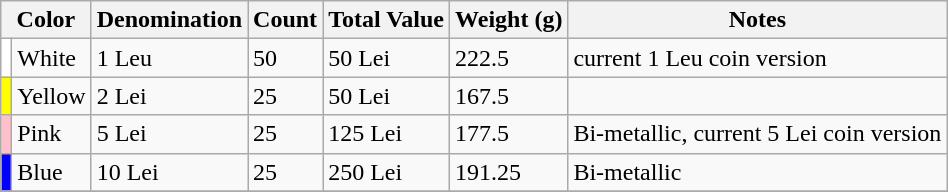<table class="wikitable">
<tr>
<th colspan=2>Color</th>
<th>Denomination</th>
<th>Count</th>
<th>Total Value</th>
<th>Weight (g)</th>
<th>Notes</th>
</tr>
<tr>
<td style="background:White"></td>
<td>White</td>
<td>1 Leu</td>
<td>50</td>
<td>50 Lei</td>
<td>222.5</td>
<td>current 1 Leu coin version</td>
</tr>
<tr>
<td style="background:Yellow"></td>
<td>Yellow</td>
<td>2 Lei</td>
<td>25</td>
<td>50 Lei</td>
<td>167.5</td>
<td></td>
</tr>
<tr>
<td style="background:Pink"></td>
<td>Pink</td>
<td>5 Lei</td>
<td>25</td>
<td>125 Lei</td>
<td>177.5</td>
<td>Bi-metallic, current 5 Lei coin version</td>
</tr>
<tr>
<td style="background:Blue"></td>
<td>Blue</td>
<td>10 Lei</td>
<td>25</td>
<td>250 Lei</td>
<td>191.25</td>
<td>Bi-metallic</td>
</tr>
<tr>
</tr>
</table>
